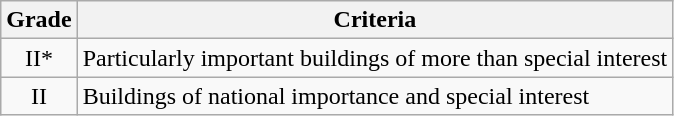<table class="wikitable">
<tr>
<th>Grade</th>
<th>Criteria</th>
</tr>
<tr>
<td align="center" >II*</td>
<td>Particularly important buildings of more than special interest</td>
</tr>
<tr>
<td align="center" >II</td>
<td>Buildings of national importance and special interest</td>
</tr>
</table>
